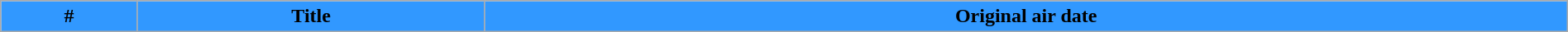<table class="wikitable plainrowheaders" style="width:100%; margin:auto;">
<tr>
<th style="background-color: #3198FF;">#</th>
<th style="background-color: #3198FF;">Title</th>
<th style="background-color: #3198FF;">Original air date<br>




</th>
</tr>
</table>
